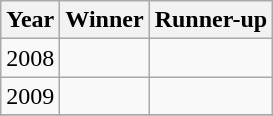<table class="wikitable">
<tr>
<th>Year</th>
<th>Winner</th>
<th>Runner-up</th>
</tr>
<tr>
<td>2008</td>
<td></td>
<td></td>
</tr>
<tr>
<td>2009</td>
<td></td>
<td></td>
</tr>
<tr>
</tr>
</table>
